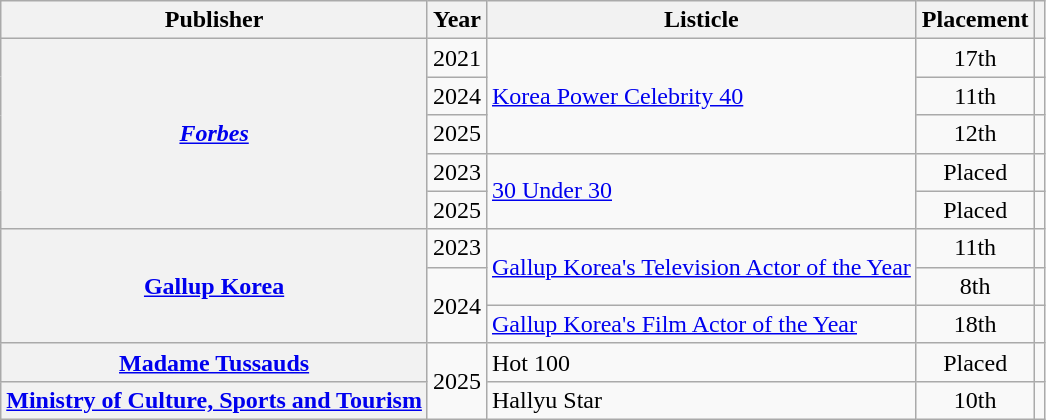<table class="wikitable plainrowheaders sortable">
<tr>
<th scope="col">Publisher</th>
<th scope="col">Year</th>
<th scope="col">Listicle</th>
<th scope="col">Placement</th>
<th scope="col" class="unsortable"></th>
</tr>
<tr>
<th scope="row" rowspan="5"><em><a href='#'>Forbes</a></em></th>
<td>2021</td>
<td rowspan="3"><a href='#'>Korea Power Celebrity 40</a></td>
<td style="text-align:center">17th</td>
<td style="text-align:center"></td>
</tr>
<tr>
<td>2024</td>
<td style="text-align:center">11th</td>
<td style="text-align:center"></td>
</tr>
<tr>
<td>2025</td>
<td style="text-align:center">12th</td>
<td style="text-align:center"></td>
</tr>
<tr>
<td>2023</td>
<td rowspan="2"><a href='#'>30 Under 30</a></td>
<td style="text-align:center">Placed</td>
<td style="text-align:center"></td>
</tr>
<tr>
<td>2025</td>
<td style="text-align:center">Placed</td>
<td style="text-align:center"></td>
</tr>
<tr>
<th scope="row" rowspan="3"><a href='#'>Gallup Korea</a></th>
<td>2023</td>
<td rowspan="2"><a href='#'>Gallup Korea's Television Actor of the Year</a></td>
<td style="text-align:center">11th</td>
<td style="text-align:center"></td>
</tr>
<tr>
<td rowspan="2">2024</td>
<td style="text-align:center">8th</td>
<td style="text-align:center"></td>
</tr>
<tr>
<td><a href='#'>Gallup Korea's Film Actor of the Year</a></td>
<td style="text-align:center">18th</td>
<td style="text-align:center"></td>
</tr>
<tr>
<th scope="row"><a href='#'>Madame Tussauds</a></th>
<td rowspan="2">2025</td>
<td>Hot 100</td>
<td style="text-align:center">Placed</td>
<td style="text-align:center"></td>
</tr>
<tr>
<th scope="row"><a href='#'>Ministry of Culture, Sports and Tourism</a></th>
<td>Hallyu Star</td>
<td style="text-align:center">10th</td>
<td style="text-align:center"></td>
</tr>
</table>
